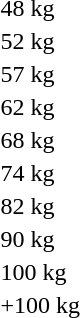<table>
<tr>
<td>48 kg<br></td>
<td></td>
<td></td>
<td></td>
</tr>
<tr>
<td>52 kg<br></td>
<td></td>
<td></td>
<td></td>
</tr>
<tr>
<td>57 kg<br></td>
<td></td>
<td></td>
<td></td>
</tr>
<tr>
<td>62 kg<br></td>
<td></td>
<td></td>
<td></td>
</tr>
<tr>
<td>68 kg<br></td>
<td></td>
<td></td>
<td></td>
</tr>
<tr>
<td>74 kg<br></td>
<td></td>
<td></td>
<td></td>
</tr>
<tr>
<td>82 kg<br></td>
<td></td>
<td></td>
<td></td>
</tr>
<tr>
<td>90 kg<br></td>
<td></td>
<td></td>
<td></td>
</tr>
<tr>
<td>100 kg<br></td>
<td></td>
<td></td>
<td></td>
</tr>
<tr>
<td>+100 kg<br></td>
<td></td>
<td></td>
<td></td>
</tr>
</table>
